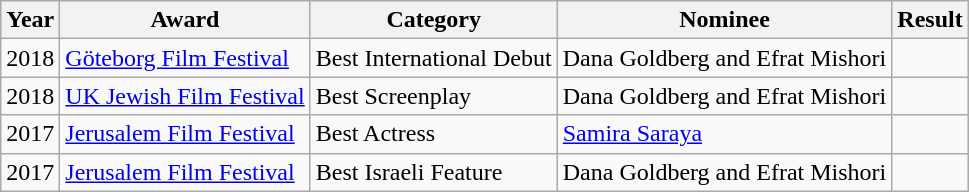<table class="wikitable">
<tr>
<th>Year</th>
<th>Award</th>
<th>Category</th>
<th>Nominee</th>
<th>Result</th>
</tr>
<tr>
<td>2018</td>
<td><a href='#'>Göteborg Film Festival</a></td>
<td>Best International Debut</td>
<td>Dana Goldberg and Efrat Mishori</td>
<td></td>
</tr>
<tr>
<td>2018</td>
<td><a href='#'>UK Jewish Film Festival</a></td>
<td>Best Screenplay</td>
<td>Dana Goldberg and Efrat Mishori</td>
<td></td>
</tr>
<tr>
<td>2017</td>
<td><a href='#'>Jerusalem Film Festival</a></td>
<td>Best Actress</td>
<td><a href='#'>Samira Saraya</a></td>
<td></td>
</tr>
<tr>
<td>2017</td>
<td><a href='#'>Jerusalem Film Festival</a></td>
<td>Best Israeli Feature</td>
<td>Dana Goldberg and Efrat Mishori</td>
<td></td>
</tr>
</table>
